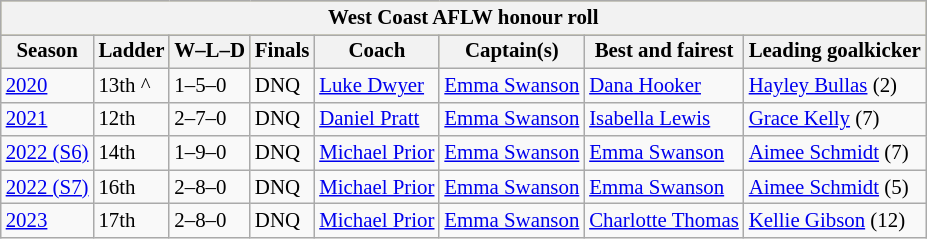<table class="wikitable">
<tr style="background:#bdb76b;font-size: 87%">
<th colspan="9">West Coast AFLW honour roll</th>
</tr>
<tr style="background:#bdb76b;font-size: 87%;">
<th>Season</th>
<th>Ladder</th>
<th>W–L–D</th>
<th>Finals</th>
<th>Coach</th>
<th>Captain(s)</th>
<th>Best and fairest</th>
<th>Leading goalkicker</th>
</tr>
<tr style="font-size: 87%;">
<td><a href='#'>2020</a></td>
<td>13th ^</td>
<td>1–5–0</td>
<td>DNQ</td>
<td><a href='#'>Luke Dwyer</a></td>
<td><a href='#'>Emma Swanson</a></td>
<td><a href='#'>Dana Hooker</a></td>
<td><a href='#'>Hayley Bullas</a> (2)</td>
</tr>
<tr style="font-size: 87%;">
<td><a href='#'>2021</a></td>
<td>12th</td>
<td>2–7–0</td>
<td>DNQ</td>
<td><a href='#'>Daniel Pratt</a></td>
<td><a href='#'>Emma Swanson</a></td>
<td><a href='#'>Isabella Lewis</a></td>
<td><a href='#'>Grace Kelly</a> (7)</td>
</tr>
<tr style="font-size: 87%;">
<td><a href='#'>2022 (S6)</a></td>
<td>14th</td>
<td>1–9–0</td>
<td>DNQ</td>
<td><a href='#'>Michael Prior</a></td>
<td><a href='#'>Emma Swanson</a></td>
<td><a href='#'>Emma Swanson</a></td>
<td><a href='#'>Aimee Schmidt</a> (7)</td>
</tr>
<tr style="font-size: 87%;">
<td><a href='#'>2022 (S7)</a></td>
<td>16th</td>
<td>2–8–0</td>
<td>DNQ</td>
<td><a href='#'>Michael Prior</a></td>
<td><a href='#'>Emma Swanson</a></td>
<td><a href='#'>Emma Swanson</a></td>
<td><a href='#'>Aimee Schmidt</a> (5)</td>
</tr>
<tr style="font-size: 87%;">
<td><a href='#'>2023</a></td>
<td>17th</td>
<td>2–8–0</td>
<td>DNQ</td>
<td><a href='#'>Michael Prior</a></td>
<td><a href='#'>Emma Swanson</a></td>
<td><a href='#'>Charlotte Thomas</a></td>
<td><a href='#'>Kellie Gibson</a> (12)</td>
</tr>
</table>
